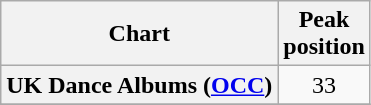<table class="wikitable plainrowheaders sortable" style="text-align:center;" border="1">
<tr>
<th scope="col">Chart</th>
<th scope="col">Peak<br>position</th>
</tr>
<tr>
<th scope="row">UK Dance Albums (<a href='#'>OCC</a>)</th>
<td>33</td>
</tr>
<tr>
</tr>
</table>
